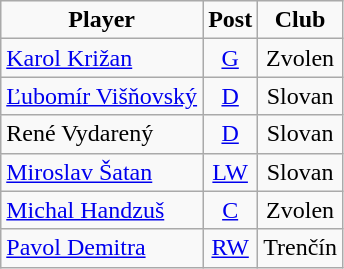<table class="wikitable" style="text-align: center;">
<tr>
<td><strong>Player</strong></td>
<td><strong>Post</strong></td>
<td><strong>Club</strong></td>
</tr>
<tr>
<td align="left"> <a href='#'>Karol Križan</a></td>
<td><a href='#'>G</a></td>
<td>Zvolen</td>
</tr>
<tr>
<td align="left"> <a href='#'>Ľubomír Višňovský</a></td>
<td><a href='#'>D</a></td>
<td>Slovan</td>
</tr>
<tr>
<td align="left"> René Vydarený</td>
<td><a href='#'>D</a></td>
<td>Slovan</td>
</tr>
<tr>
<td align="left"> <a href='#'>Miroslav Šatan</a></td>
<td><a href='#'>LW</a></td>
<td>Slovan</td>
</tr>
<tr>
<td align="left"> <a href='#'>Michal Handzuš</a></td>
<td><a href='#'>C</a></td>
<td>Zvolen</td>
</tr>
<tr>
<td align="left"> <a href='#'>Pavol Demitra</a></td>
<td><a href='#'>RW</a></td>
<td>Trenčín</td>
</tr>
</table>
